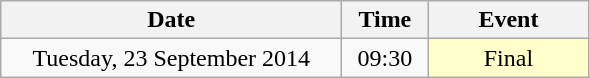<table class = "wikitable" style="text-align:center;">
<tr>
<th width=220>Date</th>
<th width=50>Time</th>
<th width=100>Event</th>
</tr>
<tr>
<td>Tuesday, 23 September 2014</td>
<td>09:30</td>
<td bgcolor=ffffcc>Final</td>
</tr>
</table>
